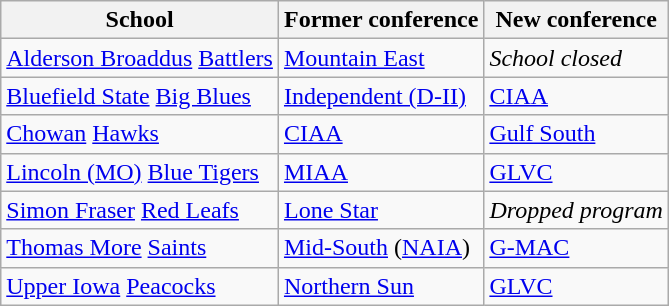<table class="wikitable sortable">
<tr>
<th>School</th>
<th>Former conference</th>
<th>New conference</th>
</tr>
<tr>
<td><a href='#'>Alderson Broaddus</a> <a href='#'>Battlers</a></td>
<td><a href='#'>Mountain East</a></td>
<td><em>School closed</em></td>
</tr>
<tr>
<td><a href='#'>Bluefield State</a> <a href='#'>Big Blues</a></td>
<td><a href='#'>Independent (D-II)</a></td>
<td><a href='#'>CIAA</a></td>
</tr>
<tr>
<td><a href='#'>Chowan</a> <a href='#'>Hawks</a></td>
<td><a href='#'>CIAA</a></td>
<td><a href='#'>Gulf South</a></td>
</tr>
<tr>
<td><a href='#'>Lincoln (MO)</a> <a href='#'>Blue Tigers</a></td>
<td><a href='#'>MIAA</a></td>
<td><a href='#'>GLVC</a></td>
</tr>
<tr>
<td><a href='#'>Simon Fraser</a> <a href='#'>Red Leafs</a></td>
<td><a href='#'>Lone Star</a></td>
<td><em>Dropped program</em></td>
</tr>
<tr>
<td><a href='#'>Thomas More</a> <a href='#'>Saints</a></td>
<td><a href='#'>Mid-South</a> (<a href='#'>NAIA</a>)</td>
<td><a href='#'>G-MAC</a></td>
</tr>
<tr>
<td><a href='#'>Upper Iowa</a> <a href='#'>Peacocks</a></td>
<td><a href='#'>Northern Sun</a></td>
<td><a href='#'>GLVC</a></td>
</tr>
</table>
